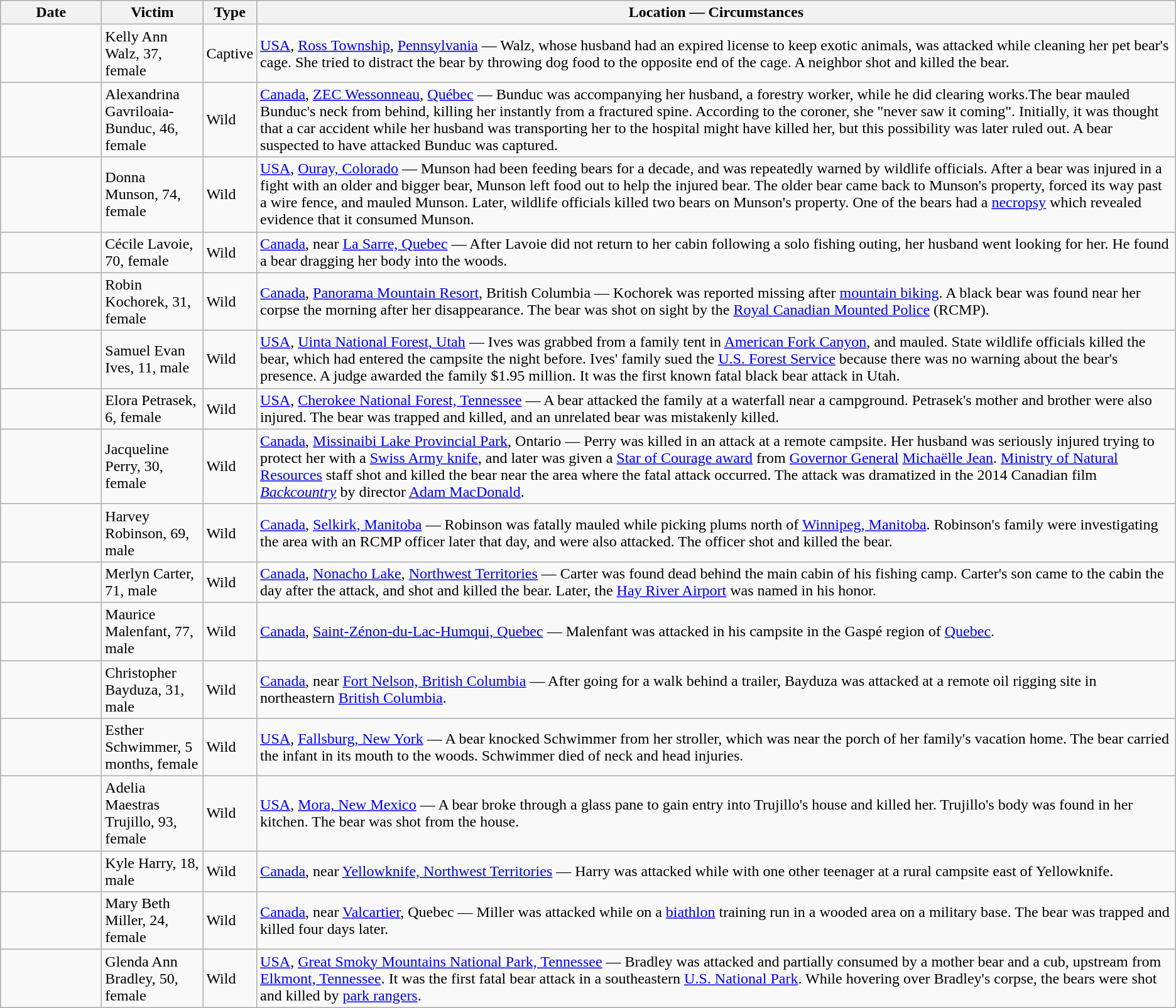<table class="wikitable sortable">
<tr>
<th style="width:100px;">Date</th>
<th style="width:100px;" class="unsortable">Victim</th>
<th class="unsortable">Type</th>
<th class=unsortable>Location — Circumstances</th>
</tr>
<tr>
<td></td>
<td>Kelly Ann Walz, 37, female</td>
<td>Captive</td>
<td><a href='#'>USA</a>, <a href='#'>Ross Township</a>, <a href='#'>Pennsylvania</a> — Walz, whose husband had an expired license to keep exotic animals, was attacked while cleaning her pet bear's cage. She tried to distract the bear by throwing dog food to the opposite end of the cage. A neighbor shot and killed the bear.</td>
</tr>
<tr>
<td></td>
<td>Alexandrina Gavriloaia-Bunduc, 46, female</td>
<td>Wild</td>
<td><a href='#'>Canada</a>, <a href='#'>ZEC Wessonneau</a>, <a href='#'>Québec</a> — Bunduc was accompanying her husband, a forestry worker, while he did clearing works.The bear mauled Bunduc's neck from behind, killing her instantly from a fractured spine. According to the coroner, she "never saw it coming". Initially, it was thought that a car accident while her husband was transporting her to the hospital might have killed her, but this possibility was later ruled out. A bear suspected to have attacked Bunduc was captured.</td>
</tr>
<tr>
<td></td>
<td>Donna Munson, 74, female</td>
<td>Wild</td>
<td><a href='#'>USA</a>, <a href='#'>Ouray, Colorado</a> — Munson had been feeding bears for a decade, and was repeatedly warned by wildlife officials. After a bear was injured in a fight with an older and bigger bear, Munson left food out to help the injured bear. The older bear came back to Munson's property, forced its way past a wire fence, and mauled Munson. Later, wildlife officials killed two bears on Munson's property. One of the bears had a <a href='#'>necropsy</a> which revealed evidence that it consumed Munson.</td>
</tr>
<tr>
<td></td>
<td>Cécile Lavoie, 70, female</td>
<td>Wild</td>
<td><a href='#'>Canada</a>, near <a href='#'>La Sarre, Quebec</a> — After Lavoie did not return to her cabin following a solo fishing outing, her husband went looking for her. He found a bear dragging her body into the woods.</td>
</tr>
<tr>
<td></td>
<td>Robin Kochorek, 31, female</td>
<td>Wild</td>
<td><a href='#'>Canada</a>, <a href='#'>Panorama Mountain Resort</a>, British Columbia — Kochorek was reported missing after <a href='#'>mountain biking</a>. A black bear was found near her corpse the morning after her disappearance. The bear was shot on sight by the <a href='#'>Royal Canadian Mounted Police</a> (RCMP).</td>
</tr>
<tr>
<td></td>
<td>Samuel Evan Ives, 11, male</td>
<td>Wild</td>
<td><a href='#'>USA</a>, <a href='#'>Uinta National Forest, Utah</a> — Ives was grabbed from a family tent in <a href='#'>American Fork Canyon</a>, and mauled. State wildlife officials killed the bear, which had entered the campsite the night before. Ives' family sued the <a href='#'>U.S. Forest Service</a> because there was no warning about the bear's presence. A judge awarded the family $1.95 million. It was the first known fatal black bear attack in Utah.</td>
</tr>
<tr>
<td></td>
<td>Elora Petrasek, 6, female</td>
<td>Wild</td>
<td><a href='#'>USA</a>, <a href='#'>Cherokee National Forest, Tennessee</a> — A bear attacked the family at a waterfall near a campground. Petrasek's mother and brother were also injured. The bear was trapped and killed, and an unrelated bear was mistakenly killed.</td>
</tr>
<tr>
<td></td>
<td>Jacqueline Perry, 30, female</td>
<td>Wild</td>
<td><a href='#'>Canada</a>, <a href='#'>Missinaibi Lake Provincial Park</a>, Ontario — Perry was killed in an attack at a remote campsite. Her husband was seriously injured trying to protect her with a <a href='#'>Swiss Army knife</a>, and later was given a <a href='#'>Star of Courage award</a> from <a href='#'>Governor General</a> <a href='#'>Michaëlle Jean</a>. <a href='#'>Ministry of Natural Resources</a> staff shot and killed the bear near the area where the fatal attack occurred. The attack was dramatized in the 2014 Canadian film <em><a href='#'>Backcountry</a></em> by director <a href='#'>Adam MacDonald</a>.</td>
</tr>
<tr>
<td></td>
<td>Harvey Robinson, 69, male</td>
<td>Wild</td>
<td><a href='#'>Canada</a>, <a href='#'>Selkirk, Manitoba</a> — Robinson was fatally mauled while picking plums north of <a href='#'>Winnipeg, Manitoba</a>. Robinson's family were investigating the area with an RCMP officer later that day, and were also attacked. The officer shot and killed the bear.</td>
</tr>
<tr>
<td></td>
<td>Merlyn Carter, 71, male</td>
<td>Wild</td>
<td><a href='#'>Canada</a>, <a href='#'>Nonacho Lake</a>, <a href='#'>Northwest Territories</a> — Carter was found dead behind the main cabin of his fishing camp. Carter's son came to the cabin the day after the attack, and shot and killed the bear. Later, the <a href='#'>Hay River Airport</a> was named in his honor.</td>
</tr>
<tr>
<td></td>
<td>Maurice Malenfant, 77, male</td>
<td>Wild</td>
<td><a href='#'>Canada</a>, <a href='#'>Saint-Zénon-du-Lac-Humqui, Quebec</a> — Malenfant was attacked in his campsite in the Gaspé region of <a href='#'>Quebec</a>.</td>
</tr>
<tr>
<td></td>
<td>Christopher Bayduza, 31, male</td>
<td>Wild</td>
<td><a href='#'>Canada</a>, near <a href='#'>Fort Nelson, British Columbia</a> — After going for a walk behind a trailer, Bayduza was attacked at a remote oil rigging site in northeastern <a href='#'>British Columbia</a>.</td>
</tr>
<tr>
<td></td>
<td>Esther Schwimmer, 5 months, female</td>
<td>Wild</td>
<td><a href='#'>USA</a>, <a href='#'>Fallsburg, New York</a> — A bear knocked Schwimmer from her stroller, which was near the porch of her family's vacation home. The bear carried the infant in its mouth to the woods. Schwimmer died of neck and head injuries.</td>
</tr>
<tr>
<td></td>
<td>Adelia Maestras Trujillo, 93, female</td>
<td>Wild</td>
<td><a href='#'>USA</a>, <a href='#'>Mora, New Mexico</a> — A bear broke through a glass pane to gain entry into Trujillo's house and killed her. Trujillo's body was found in her kitchen. The bear was shot  from the house.</td>
</tr>
<tr>
<td></td>
<td>Kyle Harry, 18, male</td>
<td>Wild</td>
<td><a href='#'>Canada</a>, near <a href='#'>Yellowknife, Northwest Territories</a> — Harry was attacked while with one other teenager at a rural campsite  east of Yellowknife.</td>
</tr>
<tr>
<td></td>
<td>Mary Beth Miller, 24, female</td>
<td>Wild</td>
<td><a href='#'>Canada</a>, near <a href='#'>Valcartier</a>, Quebec — Miller was attacked while on a <a href='#'>biathlon</a> training run in a wooded area on a military base. The bear was trapped and killed four days later.</td>
</tr>
<tr>
<td></td>
<td>Glenda Ann Bradley, 50, female</td>
<td>Wild</td>
<td><a href='#'>USA</a>, <a href='#'>Great Smoky Mountains National Park, Tennessee</a> — Bradley was attacked and partially consumed by a mother bear and a cub,  upstream from <a href='#'>Elkmont, Tennessee</a>. It was the first fatal bear attack in a southeastern <a href='#'>U.S. National Park</a>. While hovering over Bradley's corpse, the bears were shot and killed by <a href='#'>park rangers</a>.</td>
</tr>
</table>
